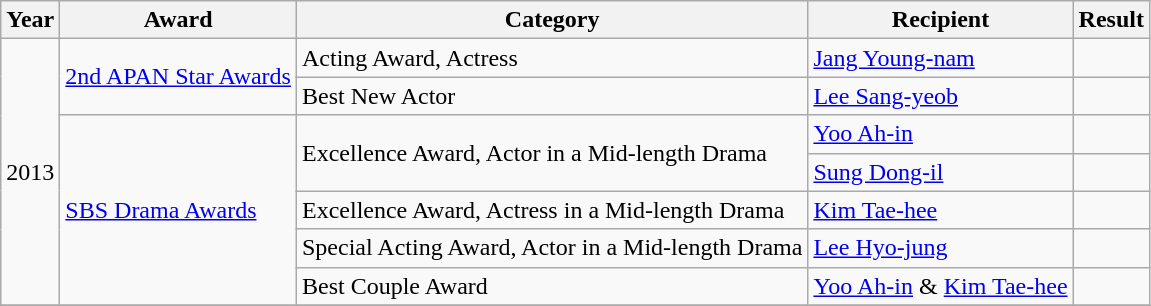<table class="wikitable">
<tr>
<th>Year</th>
<th>Award</th>
<th>Category</th>
<th>Recipient</th>
<th>Result</th>
</tr>
<tr>
<td rowspan=7>2013</td>
<td rowspan=2><a href='#'>2nd APAN Star Awards</a></td>
<td>Acting Award, Actress</td>
<td><a href='#'>Jang Young-nam</a></td>
<td></td>
</tr>
<tr>
<td>Best New Actor</td>
<td><a href='#'>Lee Sang-yeob</a></td>
<td></td>
</tr>
<tr>
<td rowspan=5><a href='#'>SBS Drama Awards</a></td>
<td rowspan=2>Excellence Award, Actor in a Mid-length Drama</td>
<td><a href='#'>Yoo Ah-in</a></td>
<td></td>
</tr>
<tr>
<td><a href='#'>Sung Dong-il</a></td>
<td></td>
</tr>
<tr>
<td>Excellence Award, Actress in a Mid-length Drama</td>
<td><a href='#'>Kim Tae-hee</a></td>
<td></td>
</tr>
<tr>
<td>Special Acting Award, Actor in a Mid-length Drama</td>
<td><a href='#'>Lee Hyo-jung</a></td>
<td></td>
</tr>
<tr>
<td>Best Couple Award</td>
<td><a href='#'>Yoo Ah-in</a> & <a href='#'>Kim Tae-hee</a></td>
<td></td>
</tr>
<tr>
</tr>
</table>
